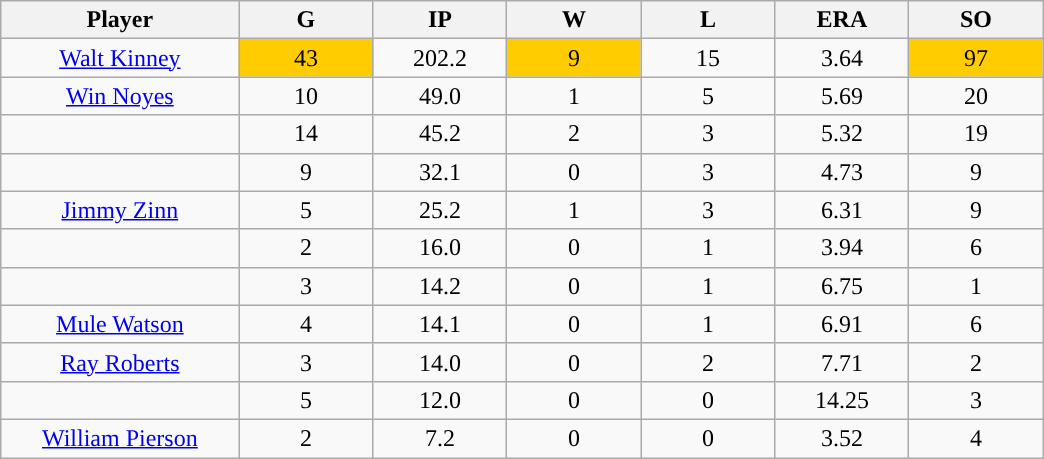<table class="wikitable sortable">
<tr>
<th bgcolor="#DDDDFF" width="16%">Player</th>
<th bgcolor="#DDDDFF" width="9%">G</th>
<th bgcolor="#DDDDFF" width="9%">IP</th>
<th bgcolor="#DDDDFF" width="9%">W</th>
<th bgcolor="#DDDDFF" width="9%">L</th>
<th bgcolor="#DDDDFF" width="9%">ERA</th>
<th bgcolor="#DDDDFF" width="9%">SO</th>
</tr>
<tr align="center">
<td><a href='#'>Walt Kinney</a></td>
<td style="background:#fc0;">43</td>
<td>202.2</td>
<td style="background:#fc0;">9</td>
<td>15</td>
<td>3.64</td>
<td style="background:#fc0;">97</td>
</tr>
<tr align=center>
<td><a href='#'>Win Noyes</a></td>
<td>10</td>
<td>49.0</td>
<td>1</td>
<td>5</td>
<td>5.69</td>
<td>20</td>
</tr>
<tr align=center>
<td></td>
<td>14</td>
<td>45.2</td>
<td>2</td>
<td>3</td>
<td>5.32</td>
<td>19</td>
</tr>
<tr align="center">
<td></td>
<td>9</td>
<td>32.1</td>
<td>0</td>
<td>3</td>
<td>4.73</td>
<td>9</td>
</tr>
<tr align="center">
<td><a href='#'>Jimmy Zinn</a></td>
<td>5</td>
<td>25.2</td>
<td>1</td>
<td>3</td>
<td>6.31</td>
<td>9</td>
</tr>
<tr align=center>
<td></td>
<td>2</td>
<td>16.0</td>
<td>0</td>
<td>1</td>
<td>3.94</td>
<td>6</td>
</tr>
<tr align="center">
<td></td>
<td>3</td>
<td>14.2</td>
<td>0</td>
<td>1</td>
<td>6.75</td>
<td>1</td>
</tr>
<tr align="center">
<td><a href='#'>Mule Watson</a></td>
<td>4</td>
<td>14.1</td>
<td>0</td>
<td>1</td>
<td>6.91</td>
<td>6</td>
</tr>
<tr align=center>
<td><a href='#'>Ray Roberts</a></td>
<td>3</td>
<td>14.0</td>
<td>0</td>
<td>2</td>
<td>7.71</td>
<td>2</td>
</tr>
<tr align=center>
<td></td>
<td>5</td>
<td>12.0</td>
<td>0</td>
<td>0</td>
<td>14.25</td>
<td>3</td>
</tr>
<tr align="center">
<td><a href='#'>William Pierson</a></td>
<td>2</td>
<td>7.2</td>
<td>0</td>
<td>0</td>
<td>3.52</td>
<td>4</td>
</tr>
</table>
